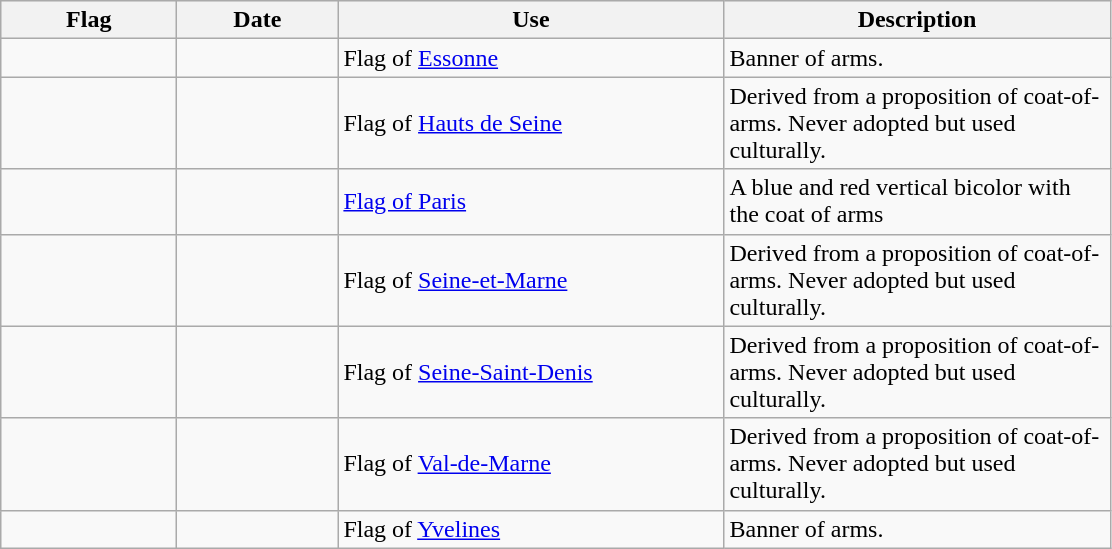<table class="wikitable">
<tr style="background:#efefef;">
<th style="width:110px;">Flag</th>
<th style="width:100px;">Date</th>
<th style="width:250px;">Use</th>
<th style="width:250px;">Description</th>
</tr>
<tr>
<td></td>
<td></td>
<td>Flag of <a href='#'>Essonne</a></td>
<td>Banner of arms.</td>
</tr>
<tr>
<td></td>
<td></td>
<td>Flag of <a href='#'>Hauts de Seine</a></td>
<td>Derived from a proposition of coat-of-arms. Never adopted but used culturally.</td>
</tr>
<tr>
<td></td>
<td></td>
<td><a href='#'>Flag of Paris</a> </td>
<td>A blue and red vertical bicolor with the coat of arms</td>
</tr>
<tr>
<td></td>
<td></td>
<td>Flag of <a href='#'>Seine-et-Marne</a></td>
<td>Derived from a proposition of coat-of-arms. Never adopted but used culturally.</td>
</tr>
<tr>
<td></td>
<td></td>
<td>Flag of <a href='#'>Seine-Saint-Denis</a></td>
<td>Derived from a proposition of coat-of-arms. Never adopted but used culturally.</td>
</tr>
<tr>
<td></td>
<td></td>
<td>Flag of <a href='#'>Val-de-Marne</a></td>
<td>Derived from a proposition of coat-of-arms. Never adopted but used culturally.</td>
</tr>
<tr>
<td></td>
<td></td>
<td>Flag of <a href='#'>Yvelines</a></td>
<td>Banner of arms.</td>
</tr>
</table>
